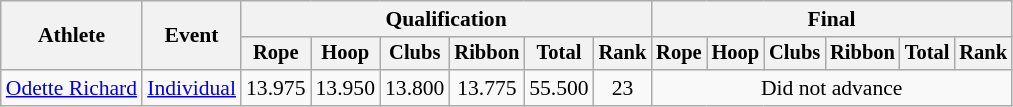<table class=wikitable style="font-size:90%">
<tr>
<th rowspan=2>Athlete</th>
<th rowspan=2>Event</th>
<th colspan=6>Qualification</th>
<th colspan=6>Final</th>
</tr>
<tr style="font-size:95%">
<th>Rope</th>
<th>Hoop</th>
<th>Clubs</th>
<th>Ribbon</th>
<th>Total</th>
<th>Rank</th>
<th>Rope</th>
<th>Hoop</th>
<th>Clubs</th>
<th>Ribbon</th>
<th>Total</th>
<th>Rank</th>
</tr>
<tr align=center>
<td align=left><a href='#'>Odette Richard</a></td>
<td align=left><a href='#'>Individual</a></td>
<td>13.975</td>
<td>13.950</td>
<td>13.800</td>
<td>13.775</td>
<td>55.500</td>
<td>23</td>
<td colspan=6>Did not advance</td>
</tr>
</table>
